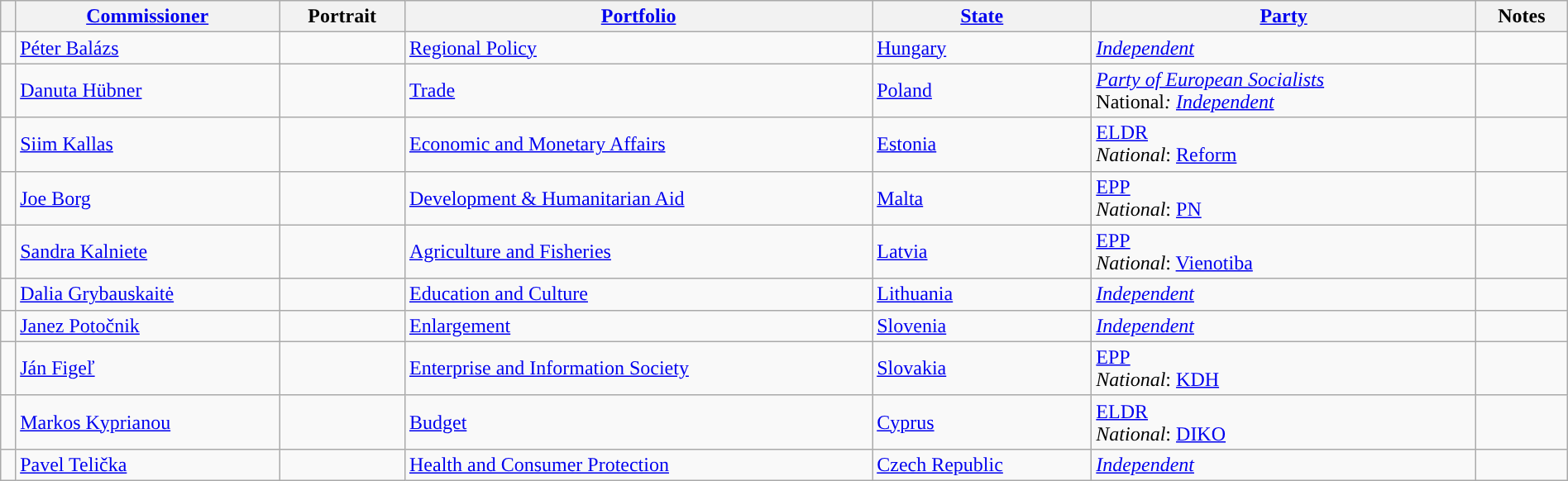<table class="wikitable sortable" width=100% style="border-collapse:collapse; border:#555">
<tr>
<th class="unsortable"></th>
<th><a href='#'>Commissioner</a></th>
<th class="unsortable">Portrait</th>
<th><a href='#'>Portfolio</a></th>
<th><a href='#'>State</a></th>
<th><a href='#'>Party</a></th>
<th>Notes</th>
</tr>
<tr>
<td style="background-color: "></td>
<td><a href='#'>Péter Balázs</a></td>
<td></td>
<td><a href='#'>Regional Policy</a></td>
<td> <a href='#'>Hungary</a></td>
<td><em><a href='#'>Independent</a></em></td>
<td></td>
</tr>
<tr>
<td style="background-color: "></td>
<td><a href='#'>Danuta Hübner</a></td>
<td></td>
<td><a href='#'>Trade</a></td>
<td> <a href='#'>Poland</a></td>
<td><em><a href='#'>Party of European Socialists</a><br></em>National<em>: <a href='#'>Independent</a></em></td>
<td></td>
</tr>
<tr>
<td style="background-color: "></td>
<td><a href='#'>Siim Kallas</a></td>
<td></td>
<td><a href='#'>Economic and Monetary Affairs</a></td>
<td> <a href='#'>Estonia</a></td>
<td><a href='#'>ELDR</a><br><em>National</em>: <a href='#'>Reform</a></td>
<td></td>
</tr>
<tr>
<td style="background-color: "></td>
<td><a href='#'>Joe Borg</a></td>
<td></td>
<td><a href='#'>Development & Humanitarian Aid</a></td>
<td> <a href='#'>Malta</a></td>
<td><a href='#'>EPP</a><br><em>National</em>: <a href='#'>PN</a></td>
<td></td>
</tr>
<tr>
<td style="background-color: "></td>
<td><a href='#'>Sandra Kalniete</a></td>
<td></td>
<td><a href='#'>Agriculture and Fisheries</a></td>
<td> <a href='#'>Latvia</a></td>
<td><a href='#'>EPP</a><br><em>National</em>: <a href='#'>Vienotiba</a></td>
<td></td>
</tr>
<tr>
<td style="background-color: "></td>
<td><a href='#'>Dalia Grybauskaitė</a></td>
<td></td>
<td><a href='#'>Education and Culture</a></td>
<td> <a href='#'>Lithuania</a></td>
<td><em><a href='#'>Independent</a></em></td>
<td></td>
</tr>
<tr>
<td style="background-color: "></td>
<td><a href='#'>Janez Potočnik</a></td>
<td></td>
<td><a href='#'>Enlargement</a></td>
<td> <a href='#'>Slovenia</a></td>
<td><em><a href='#'>Independent</a></em></td>
<td></td>
</tr>
<tr>
<td style="background-color: "></td>
<td><a href='#'>Ján Figeľ</a></td>
<td></td>
<td><a href='#'>Enterprise and Information Society</a></td>
<td> <a href='#'>Slovakia</a></td>
<td><a href='#'>EPP</a><br><em>National</em>: <a href='#'>KDH</a></td>
<td></td>
</tr>
<tr>
<td style="background-color: "></td>
<td><a href='#'>Markos Kyprianou</a></td>
<td></td>
<td><a href='#'>Budget</a></td>
<td> <a href='#'>Cyprus</a></td>
<td><a href='#'>ELDR</a><br><em>National</em>: <a href='#'>DIKO</a></td>
<td></td>
</tr>
<tr>
<td style="background-color: "></td>
<td><a href='#'>Pavel Telička</a></td>
<td></td>
<td><a href='#'>Health and Consumer Protection</a></td>
<td> <a href='#'>Czech Republic</a></td>
<td><em><a href='#'>Independent</a></em></td>
<td></td>
</tr>
</table>
